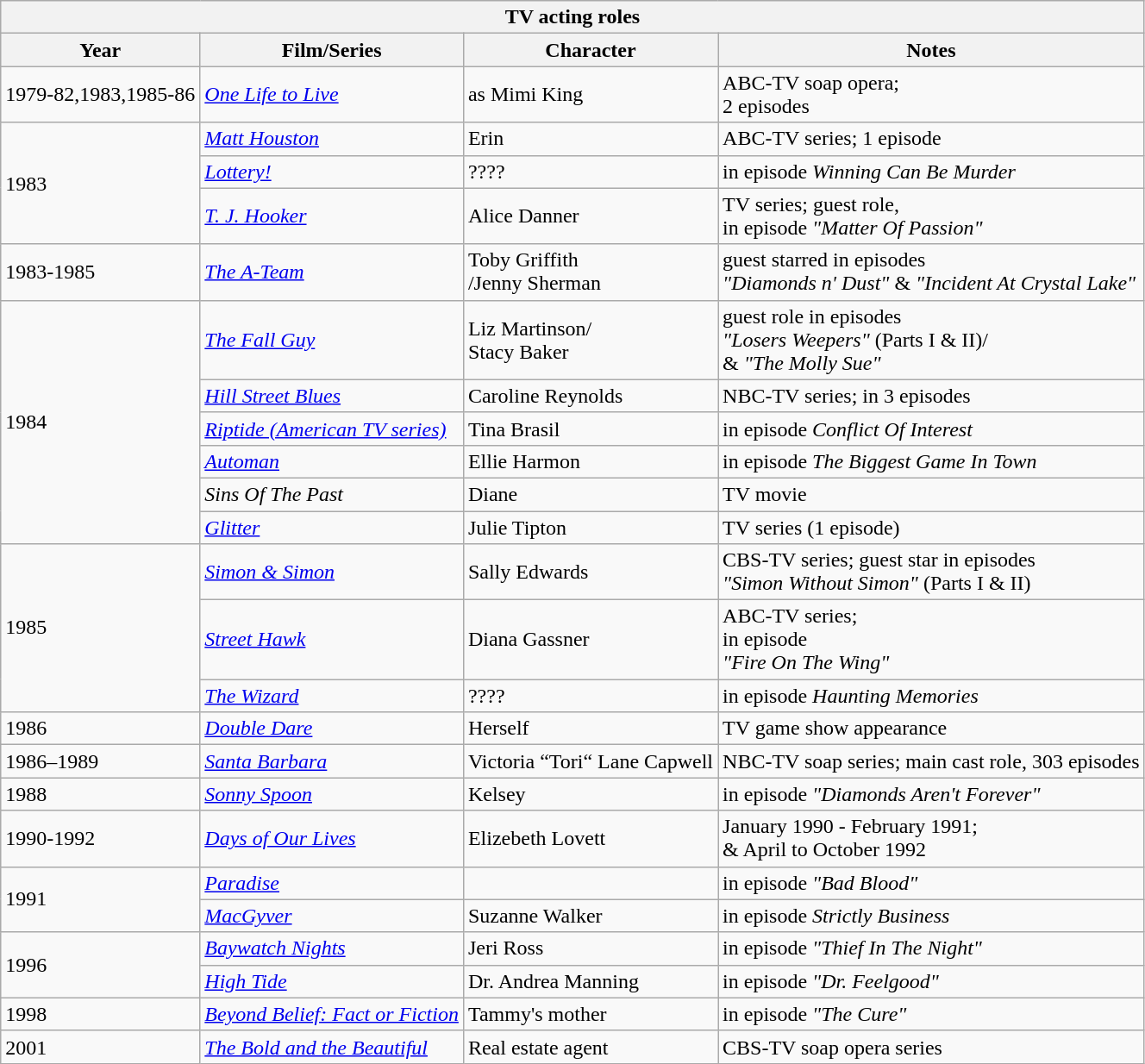<table class="wikitable sortable">
<tr>
<th colspan="4" style="text-align:center;"><strong>TV acting roles</strong></th>
</tr>
<tr>
<th>Year</th>
<th>Film/Series</th>
<th>Character</th>
<th>Notes</th>
</tr>
<tr>
<td>1979-82,1983,1985-86</td>
<td><em><a href='#'>One Life to Live</a></em></td>
<td>as Mimi King</td>
<td>ABC-TV soap opera;<br> 2 episodes</td>
</tr>
<tr>
<td rowspan=3>1983</td>
<td><em><a href='#'>Matt Houston</a></em></td>
<td>Erin</td>
<td>ABC-TV series; 1 episode</td>
</tr>
<tr>
<td><em><a href='#'>Lottery!</a></em></td>
<td>????</td>
<td>in episode <em>Winning Can Be Murder</em></td>
</tr>
<tr>
<td><em><a href='#'>T. J. Hooker</a></em></td>
<td>Alice Danner</td>
<td>TV series; guest role,<br> in episode <em>"Matter Of Passion"</em></td>
</tr>
<tr>
<td>1983-1985</td>
<td><em><a href='#'>The A-Team</a></em></td>
<td>Toby Griffith<br>/Jenny Sherman</td>
<td>guest starred in episodes <br><em>"Diamonds n' Dust"</em> & <em>"Incident At Crystal Lake"</em></td>
</tr>
<tr>
<td rowspan=6>1984</td>
<td><em><a href='#'>The Fall Guy</a></em></td>
<td>Liz Martinson/<br> Stacy Baker</td>
<td>guest role in episodes <br> <em>"Losers Weepers"</em> (Parts I & II)/<br> & <em>"The Molly Sue"</em></td>
</tr>
<tr>
<td><em><a href='#'>Hill Street Blues</a></em></td>
<td>Caroline Reynolds</td>
<td>NBC-TV series; in 3 episodes</td>
</tr>
<tr>
<td><em><a href='#'>Riptide (American TV series)</a></em></td>
<td>Tina Brasil</td>
<td>in episode <em>Conflict Of Interest</em></td>
</tr>
<tr>
<td><em><a href='#'>Automan</a></em></td>
<td>Ellie Harmon</td>
<td>in episode <em>The Biggest Game In Town</em></td>
</tr>
<tr>
<td><em>Sins Of The Past</em></td>
<td>Diane</td>
<td>TV movie</td>
</tr>
<tr>
<td><em><a href='#'>Glitter</a></em></td>
<td>Julie Tipton</td>
<td>TV series (1 episode)</td>
</tr>
<tr>
<td rowspan=3>1985</td>
<td><em><a href='#'>Simon & Simon</a></em></td>
<td>Sally Edwards</td>
<td>CBS-TV series; guest star in episodes <br><em>"Simon Without Simon"</em> (Parts I & II)</td>
</tr>
<tr>
<td><em><a href='#'>Street Hawk</a></em></td>
<td>Diana Gassner</td>
<td>ABC-TV series; <br> in episode<br> <em>"Fire On The Wing"</em></td>
</tr>
<tr>
<td><em><a href='#'>The Wizard</a></em></td>
<td>????</td>
<td>in episode <em>Haunting Memories</em></td>
</tr>
<tr>
<td>1986</td>
<td><em><a href='#'>Double Dare</a></em></td>
<td>Herself</td>
<td>TV game show appearance</td>
</tr>
<tr>
<td>1986–1989</td>
<td><em><a href='#'>Santa Barbara</a></em></td>
<td>Victoria “Tori“ Lane Capwell</td>
<td>NBC-TV soap series; main cast role, 303 episodes</td>
</tr>
<tr>
<td>1988</td>
<td><em><a href='#'>Sonny Spoon</a></em></td>
<td>Kelsey</td>
<td>in episode <em>"Diamonds Aren't Forever"</em></td>
</tr>
<tr>
<td>1990-1992</td>
<td><em><a href='#'>Days of Our Lives</a></em></td>
<td>Elizebeth Lovett</td>
<td>January 1990 - February 1991; <br> & April to October 1992</td>
</tr>
<tr>
<td rowspan=2>1991</td>
<td><em><a href='#'>Paradise</a></em></td>
<td></td>
<td>in episode <em>"Bad Blood"</em></td>
</tr>
<tr>
<td><em><a href='#'>MacGyver</a></em></td>
<td>Suzanne Walker</td>
<td>in episode <em>Strictly Business</em></td>
</tr>
<tr>
<td rowspan=2>1996</td>
<td><em><a href='#'>Baywatch Nights</a></em></td>
<td>Jeri Ross</td>
<td>in episode <em>"Thief In The Night"</em></td>
</tr>
<tr>
<td><em><a href='#'>High Tide</a></em></td>
<td>Dr. Andrea Manning</td>
<td>in episode <em>"Dr. Feelgood"</em></td>
</tr>
<tr>
<td>1998</td>
<td><em><a href='#'>Beyond Belief: Fact or Fiction</a></em></td>
<td>Tammy's mother</td>
<td>in episode <em>"The Cure"</em></td>
</tr>
<tr>
<td>2001</td>
<td><em><a href='#'>The Bold and the Beautiful</a></em></td>
<td>Real estate agent</td>
<td>CBS-TV soap opera series</td>
</tr>
</table>
